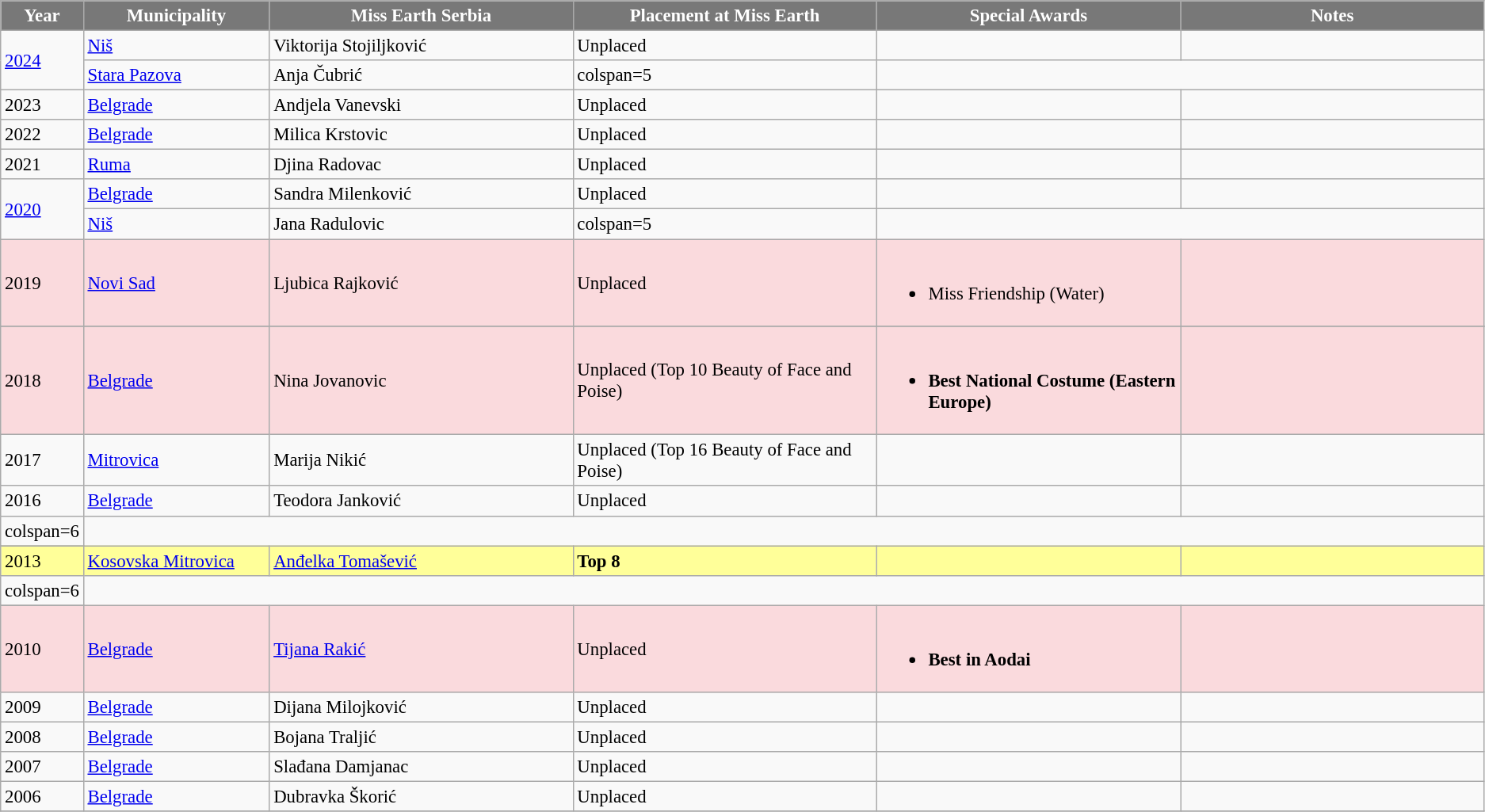<table class="wikitable " style="font-size: 95%;">
<tr>
<th width="60" style="background-color:#787878;color:#FFFFFF;">Year</th>
<th width="150" style="background-color:#787878;color:#FFFFFF;">Municipality</th>
<th width="250" style="background-color:#787878;color:#FFFFFF;">Miss Earth Serbia</th>
<th width="250" style="background-color:#787878;color:#FFFFFF;">Placement at Miss Earth</th>
<th width="250" style="background-color:#787878;color:#FFFFFF;">Special Awards</th>
<th width="250" style="background-color:#787878;color:#FFFFFF;">Notes</th>
</tr>
<tr>
<td rowspan=2><a href='#'>2024</a></td>
<td><a href='#'>Niš</a></td>
<td>Viktorija Stojiljković</td>
<td>Unplaced</td>
<td></td>
<td></td>
</tr>
<tr>
<td><a href='#'>Stara Pazova</a></td>
<td>Anja Čubrić</td>
<td>colspan=5 </td>
</tr>
<tr>
<td>2023</td>
<td><a href='#'>Belgrade</a></td>
<td>Andjela Vanevski</td>
<td>Unplaced</td>
<td></td>
<td></td>
</tr>
<tr>
<td>2022</td>
<td><a href='#'>Belgrade</a></td>
<td>Milica Krstovic</td>
<td>Unplaced</td>
<td></td>
<td></td>
</tr>
<tr>
<td>2021</td>
<td><a href='#'>Ruma</a></td>
<td>Djina Radovac</td>
<td>Unplaced</td>
<td></td>
<td></td>
</tr>
<tr>
<td rowspan=2><a href='#'>2020</a></td>
<td><a href='#'>Belgrade</a></td>
<td>Sandra Milenković</td>
<td>Unplaced</td>
<td></td>
<td></td>
</tr>
<tr>
<td><a href='#'>Niš</a></td>
<td>Jana Radulovic</td>
<td>colspan=5 </td>
</tr>
<tr style="background-color:#FADADD; ">
<td>2019</td>
<td><a href='#'>Novi Sad</a></td>
<td>Ljubica Rajković</td>
<td>Unplaced</td>
<td align="left"><br><ul><li> Miss Friendship (Water)</li></ul></td>
<td></td>
</tr>
<tr>
</tr>
<tr style="background-color:#FADADD; ">
<td>2018</td>
<td><a href='#'>Belgrade</a></td>
<td>Nina Jovanovic</td>
<td>Unplaced (Top 10 Beauty of Face and Poise)</td>
<td align="left"><br><ul><li> <strong>Best National Costume (Eastern Europe)</strong></li></ul></td>
<td></td>
</tr>
<tr>
<td>2017</td>
<td><a href='#'>Mitrovica</a></td>
<td>Marija Nikić</td>
<td>Unplaced (Top 16 Beauty of Face and Poise)</td>
<td></td>
<td></td>
</tr>
<tr>
<td>2016</td>
<td><a href='#'>Belgrade</a></td>
<td>Teodora Janković</td>
<td>Unplaced</td>
<td></td>
<td></td>
</tr>
<tr>
<td>colspan=6 </td>
</tr>
<tr>
</tr>
<tr style="background-color:#FFFF99; ">
<td>2013</td>
<td><a href='#'>Kosovska Mitrovica</a></td>
<td><a href='#'>Anđelka Tomašević</a></td>
<td><strong>Top 8</strong></td>
<td></td>
<td></td>
</tr>
<tr>
<td>colspan=6 </td>
</tr>
<tr>
</tr>
<tr style="background-color:#FADADD; ">
<td>2010</td>
<td><a href='#'>Belgrade</a></td>
<td><a href='#'>Tijana Rakić</a></td>
<td>Unplaced</td>
<td align="left"><br><ul><li><strong>Best in Aodai</strong></li></ul></td>
<td></td>
</tr>
<tr>
<td>2009</td>
<td><a href='#'>Belgrade</a></td>
<td>Dijana Milojković</td>
<td>Unplaced</td>
<td></td>
<td></td>
</tr>
<tr>
<td>2008</td>
<td><a href='#'>Belgrade</a></td>
<td>Bojana Traljić</td>
<td>Unplaced</td>
<td></td>
<td></td>
</tr>
<tr>
<td>2007</td>
<td><a href='#'>Belgrade</a></td>
<td>Slađana Damjanac</td>
<td>Unplaced</td>
<td></td>
<td></td>
</tr>
<tr>
<td>2006</td>
<td><a href='#'>Belgrade</a></td>
<td>Dubravka Škorić</td>
<td>Unplaced</td>
<td></td>
<td></td>
</tr>
<tr>
</tr>
</table>
